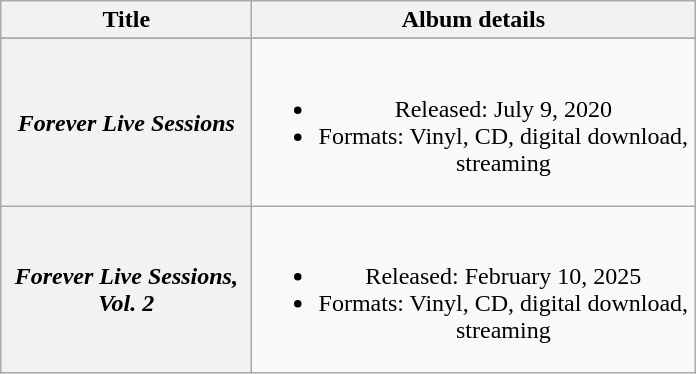<table class="wikitable plainrowheaders" style="text-align:center;">
<tr>
<th scope="col" style="width:10em;">Title</th>
<th scope="col" style="width:18em;">Album details</th>
</tr>
<tr>
</tr>
<tr>
<th scope="row"><em>Forever Live Sessions</em></th>
<td><br><ul><li>Released: July 9, 2020</li><li>Formats: Vinyl, CD, digital download, streaming</li></ul></td>
</tr>
<tr>
<th scope="row"><em>Forever Live Sessions, Vol. 2</em></th>
<td><br><ul><li>Released: February 10, 2025</li><li>Formats: Vinyl, CD, digital download, streaming</li></ul></td>
</tr>
</table>
